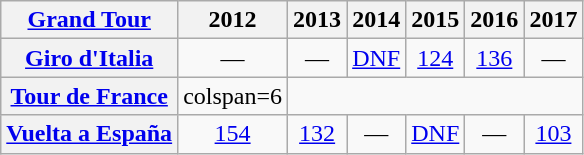<table class="wikitable plainrowheaders">
<tr>
<th scope="col"><a href='#'>Grand Tour</a></th>
<th scope="col">2012</th>
<th scope="col">2013</th>
<th scope="col">2014</th>
<th scope="col">2015</th>
<th scope="col">2016</th>
<th scope="col">2017</th>
</tr>
<tr style="text-align:center;">
<th scope="row"> <a href='#'>Giro d'Italia</a></th>
<td>—</td>
<td>—</td>
<td><a href='#'>DNF</a></td>
<td><a href='#'>124</a></td>
<td><a href='#'>136</a></td>
<td>—</td>
</tr>
<tr style="text-align:center;">
<th scope="row"> <a href='#'>Tour de France</a></th>
<td>colspan=6 </td>
</tr>
<tr style="text-align:center;">
<th scope="row"> <a href='#'>Vuelta a España</a></th>
<td><a href='#'>154</a></td>
<td><a href='#'>132</a></td>
<td>—</td>
<td><a href='#'>DNF</a></td>
<td>—</td>
<td><a href='#'>103</a></td>
</tr>
</table>
